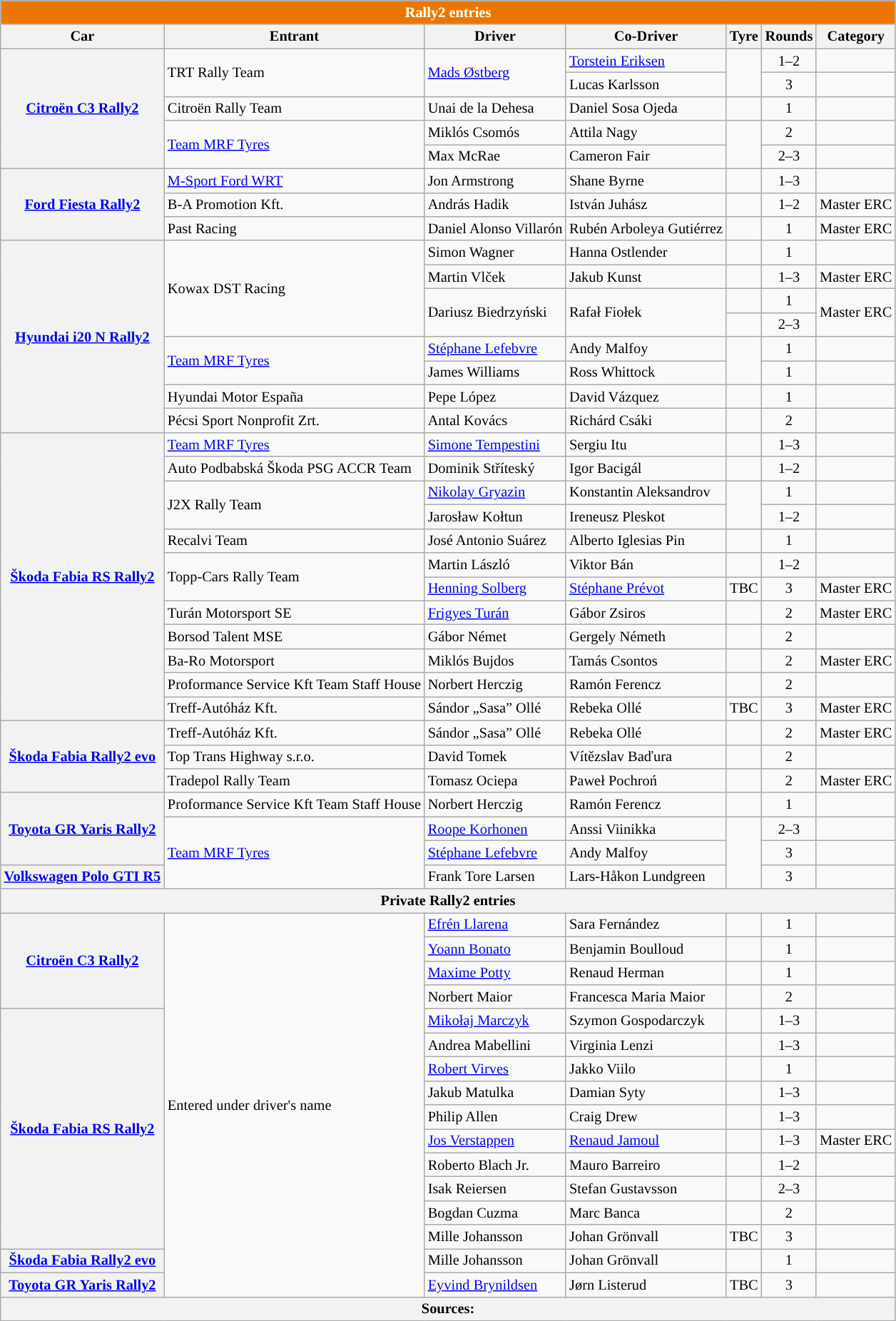<table class="wikitable" style="font-size: 85%;">
<tr>
<th colspan="8" style="color:white; background-color:#eb7700;">Rally2 entries</th>
</tr>
<tr>
<th>Car</th>
<th>Entrant</th>
<th>Driver</th>
<th>Co-Driver</th>
<th>Tyre</th>
<th>Rounds</th>
<th>Category</th>
</tr>
<tr>
<th rowspan="5"><a href='#'>Citroën C3 Rally2</a></th>
<td rowspan="2"> TRT Rally Team</td>
<td rowspan="2"> <a href='#'>Mads Østberg</a></td>
<td> <a href='#'>Torstein Eriksen</a></td>
<td rowspan="2" align="center"></td>
<td align="center">1–2</td>
<td></td>
</tr>
<tr>
<td> Lucas Karlsson</td>
<td align="center">3</td>
<td></td>
</tr>
<tr>
<td> Citroën Rally Team</td>
<td> Unai de la Dehesa</td>
<td> Daniel Sosa Ojeda</td>
<td align="center"></td>
<td align="center">1</td>
<td></td>
</tr>
<tr>
<td rowspan="2"> <a href='#'>Team MRF Tyres</a></td>
<td> Miklós Csomós</td>
<td> Attila Nagy</td>
<td rowspan="2" align="center"></td>
<td align="center">2</td>
<td></td>
</tr>
<tr>
<td> Max McRae</td>
<td> Cameron Fair</td>
<td align="center">2–3</td>
<td></td>
</tr>
<tr>
<th rowspan="3"><a href='#'>Ford Fiesta Rally2</a></th>
<td> <a href='#'>M-Sport Ford WRT</a></td>
<td> Jon Armstrong</td>
<td> Shane Byrne</td>
<td align="center"></td>
<td align="center">1–3</td>
<td></td>
</tr>
<tr>
<td> B-A Promotion Kft.</td>
<td> András Hadik</td>
<td> István Juhász</td>
<td align="center"></td>
<td align="center">1–2</td>
<td>Master ERC</td>
</tr>
<tr>
<td> Past Racing</td>
<td> Daniel Alonso Villarón</td>
<td> Rubén Arboleya Gutiérrez</td>
<td align="center"></td>
<td align="center">1</td>
<td>Master ERC</td>
</tr>
<tr>
<th rowspan="8"><a href='#'>Hyundai i20 N Rally2</a></th>
<td rowspan="4"> Kowax DST Racing</td>
<td> Simon Wagner</td>
<td> Hanna Ostlender</td>
<td align="center"></td>
<td align="center">1</td>
<td></td>
</tr>
<tr>
<td> Martin Vlček</td>
<td> Jakub Kunst</td>
<td align="center"></td>
<td align="center">1–3</td>
<td>Master ERC</td>
</tr>
<tr>
<td rowspan="2"> Dariusz Biedrzyński</td>
<td rowspan="2"> Rafał Fiołek</td>
<td align="center"></td>
<td align="center">1</td>
<td rowspan="2">Master ERC</td>
</tr>
<tr>
<td align="center"></td>
<td align="center">2–3</td>
</tr>
<tr>
<td rowspan="2"> <a href='#'>Team MRF Tyres</a></td>
<td> <a href='#'>Stéphane Lefebvre</a></td>
<td> Andy Malfoy</td>
<td rowspan="2" align="center"></td>
<td align="center">1</td>
<td></td>
</tr>
<tr>
<td> James Williams</td>
<td> Ross Whittock</td>
<td align="center">1</td>
<td></td>
</tr>
<tr>
<td> Hyundai Motor España</td>
<td> Pepe López</td>
<td> David Vázquez</td>
<td align="center"></td>
<td align="center">1</td>
<td></td>
</tr>
<tr>
<td> Pécsi Sport Nonprofit Zrt.</td>
<td> Antal Kovács</td>
<td> Richárd Csáki</td>
<td align="center"></td>
<td align="center">2</td>
<td></td>
</tr>
<tr>
<th rowspan="12"><a href='#'>Škoda Fabia RS Rally2</a></th>
<td> <a href='#'>Team MRF Tyres</a></td>
<td> <a href='#'>Simone Tempestini</a></td>
<td> Sergiu Itu</td>
<td align="center"></td>
<td align="center">1–3</td>
<td></td>
</tr>
<tr>
<td> Auto Podbabská Škoda PSG ACCR Team</td>
<td> Dominik Stříteský</td>
<td> Igor Bacigál</td>
<td align="center"></td>
<td align="center">1–2</td>
<td></td>
</tr>
<tr>
<td rowspan="2"> J2X Rally Team</td>
<td> <a href='#'>Nikolay Gryazin</a></td>
<td> Konstantin Aleksandrov</td>
<td rowspan="2" align="center"></td>
<td align="center">1</td>
<td></td>
</tr>
<tr>
<td> Jarosław Kołtun</td>
<td> Ireneusz Pleskot</td>
<td align="center">1–2</td>
<td></td>
</tr>
<tr>
<td> Recalvi Team</td>
<td> José Antonio Suárez</td>
<td> Alberto Iglesias Pin</td>
<td align="center"></td>
<td align="center">1</td>
<td></td>
</tr>
<tr>
<td rowspan="2"> Topp-Cars Rally Team</td>
<td> Martin László</td>
<td> Viktor Bán</td>
<td align="center"></td>
<td align="center">1–2</td>
<td></td>
</tr>
<tr>
<td> <a href='#'>Henning Solberg</a></td>
<td> <a href='#'>Stéphane Prévot</a></td>
<td align="center">TBC</td>
<td align="center">3</td>
<td>Master ERC</td>
</tr>
<tr>
<td> Turán Motorsport SE</td>
<td> <a href='#'>Frigyes Turán</a></td>
<td> Gábor Zsiros</td>
<td align="center"></td>
<td align="center">2</td>
<td>Master ERC</td>
</tr>
<tr>
<td> Borsod Talent MSE</td>
<td> Gábor Német</td>
<td> Gergely Németh</td>
<td align="center"></td>
<td align="center">2</td>
<td></td>
</tr>
<tr>
<td> Ba-Ro Motorsport</td>
<td> Miklós Bujdos</td>
<td> Tamás Csontos</td>
<td align="center"></td>
<td align="center">2</td>
<td>Master ERC</td>
</tr>
<tr>
<td> Proformance Service Kft Team Staff House</td>
<td> Norbert Herczig</td>
<td> Ramón Ferencz</td>
<td align="center"></td>
<td align="center">2</td>
<td></td>
</tr>
<tr>
<td> Treff-Autóház Kft.</td>
<td> Sándor „Sasa” Ollé</td>
<td> Rebeka Ollé</td>
<td align="center">TBC</td>
<td align="center">3</td>
<td>Master ERC</td>
</tr>
<tr>
<th rowspan="3"><a href='#'>Škoda Fabia Rally2 evo</a></th>
<td> Treff-Autóház Kft.</td>
<td> Sándor „Sasa” Ollé</td>
<td> Rebeka Ollé</td>
<td align="center"></td>
<td align="center">2</td>
<td>Master ERC</td>
</tr>
<tr>
<td> Top Trans Highway s.r.o.</td>
<td> David Tomek</td>
<td> Vítězslav Baďura</td>
<td align="center"></td>
<td align="center">2</td>
<td></td>
</tr>
<tr>
<td> Tradepol Rally Team</td>
<td> Tomasz Ociepa</td>
<td> Paweł Pochroń</td>
<td align="center"></td>
<td align="center">2</td>
<td>Master ERC</td>
</tr>
<tr>
<th rowspan="3"><a href='#'>Toyota GR Yaris Rally2</a></th>
<td> Proformance Service Kft Team Staff House</td>
<td> Norbert Herczig</td>
<td> Ramón Ferencz</td>
<td align="center"></td>
<td align="center">1</td>
<td></td>
</tr>
<tr>
<td rowspan="3"> <a href='#'>Team MRF Tyres</a></td>
<td> <a href='#'>Roope Korhonen</a></td>
<td> Anssi Viinikka</td>
<td rowspan="3" align="center"></td>
<td align="center">2–3</td>
<td></td>
</tr>
<tr>
<td> <a href='#'>Stéphane Lefebvre</a></td>
<td> Andy Malfoy</td>
<td align="center">3</td>
<td></td>
</tr>
<tr>
<th><a href='#'>Volkswagen Polo GTI R5</a></th>
<td> Frank Tore Larsen</td>
<td> Lars-Håkon Lundgreen</td>
<td align="center">3</td>
<td></td>
</tr>
<tr>
<th colspan="7" style="color:black;">Private Rally2 entries</th>
</tr>
<tr>
<th rowspan="4"><a href='#'>Citroën C3 Rally2</a></th>
<td rowspan="16">Entered under driver's name</td>
<td> <a href='#'>Efrén Llarena</a></td>
<td> Sara Fernández</td>
<td align="center"></td>
<td align="center">1</td>
<td></td>
</tr>
<tr>
<td> <a href='#'>Yoann Bonato</a></td>
<td> Benjamin Boulloud</td>
<td align="center"></td>
<td align="center">1</td>
<td></td>
</tr>
<tr>
<td> <a href='#'>Maxime Potty</a></td>
<td> Renaud Herman</td>
<td align="center"></td>
<td align="center">1</td>
<td></td>
</tr>
<tr>
<td> Norbert Maior</td>
<td> Francesca Maria Maior</td>
<td align="center"></td>
<td align="center">2</td>
<td></td>
</tr>
<tr>
<th rowspan="10"><a href='#'>Škoda Fabia RS Rally2</a></th>
<td> <a href='#'>Mikołaj Marczyk</a></td>
<td> Szymon Gospodarczyk</td>
<td align="center"></td>
<td align="center">1–3</td>
<td></td>
</tr>
<tr>
<td> Andrea Mabellini</td>
<td> Virginia Lenzi</td>
<td align="center"></td>
<td align="center">1–3</td>
<td></td>
</tr>
<tr>
<td> <a href='#'>Robert Virves</a></td>
<td> Jakko Viilo</td>
<td align="center"></td>
<td align="center">1</td>
<td></td>
</tr>
<tr>
<td> Jakub Matulka</td>
<td> Damian Syty</td>
<td align="center"></td>
<td align="center">1–3</td>
<td></td>
</tr>
<tr>
<td> Philip Allen</td>
<td> Craig Drew</td>
<td align="center"></td>
<td align="center">1–3</td>
<td></td>
</tr>
<tr>
<td> <a href='#'>Jos Verstappen</a></td>
<td> <a href='#'>Renaud Jamoul</a></td>
<td align="center"></td>
<td align="center">1–3</td>
<td>Master ERC</td>
</tr>
<tr>
<td> Roberto Blach Jr.</td>
<td> Mauro Barreiro</td>
<td align="center"></td>
<td align="center">1–2</td>
<td></td>
</tr>
<tr>
<td> Isak Reiersen</td>
<td> Stefan Gustavsson</td>
<td align="center"></td>
<td align="center">2–3</td>
<td></td>
</tr>
<tr>
<td> Bogdan Cuzma</td>
<td> Marc Banca</td>
<td align="center"></td>
<td align="center">2</td>
<td></td>
</tr>
<tr>
<td> Mille Johansson</td>
<td> Johan Grönvall</td>
<td align="center">TBC</td>
<td align="center">3</td>
<td></td>
</tr>
<tr>
<th><a href='#'>Škoda Fabia Rally2 evo</a></th>
<td> Mille Johansson</td>
<td> Johan Grönvall</td>
<td align="center"></td>
<td align="center">1</td>
<td></td>
</tr>
<tr>
<th><a href='#'>Toyota GR Yaris Rally2</a></th>
<td> <a href='#'>Eyvind Brynildsen</a></td>
<td> Jørn Listerud</td>
<td align="center">TBC</td>
<td align="center">3</td>
<td></td>
</tr>
<tr>
<th colspan="8" style="color:black;">Sources:</th>
</tr>
</table>
